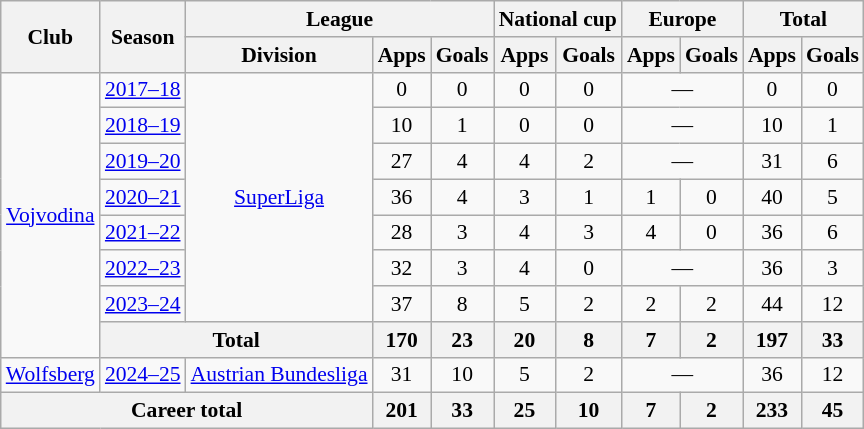<table class="wikitable" style="text-align: center;font-size:90%">
<tr>
<th rowspan="2">Club</th>
<th rowspan="2">Season</th>
<th colspan="3">League</th>
<th colspan="2">National cup</th>
<th colspan="2">Europe</th>
<th colspan="2">Total</th>
</tr>
<tr>
<th>Division</th>
<th>Apps</th>
<th>Goals</th>
<th>Apps</th>
<th>Goals</th>
<th>Apps</th>
<th>Goals</th>
<th>Apps</th>
<th>Goals</th>
</tr>
<tr>
<td rowspan="8"><a href='#'>Vojvodina</a></td>
<td><a href='#'>2017–18</a></td>
<td rowspan="7"><a href='#'>SuperLiga</a></td>
<td>0</td>
<td>0</td>
<td>0</td>
<td>0</td>
<td colspan="2">—</td>
<td>0</td>
<td>0</td>
</tr>
<tr>
<td><a href='#'>2018–19</a></td>
<td>10</td>
<td>1</td>
<td>0</td>
<td>0</td>
<td colspan="2">—</td>
<td>10</td>
<td>1</td>
</tr>
<tr>
<td><a href='#'>2019–20</a></td>
<td>27</td>
<td>4</td>
<td>4</td>
<td>2</td>
<td colspan="2">—</td>
<td>31</td>
<td>6</td>
</tr>
<tr>
<td><a href='#'>2020–21</a></td>
<td>36</td>
<td>4</td>
<td>3</td>
<td>1</td>
<td>1</td>
<td>0</td>
<td>40</td>
<td>5</td>
</tr>
<tr>
<td><a href='#'>2021–22</a></td>
<td>28</td>
<td>3</td>
<td>4</td>
<td>3</td>
<td>4</td>
<td>0</td>
<td>36</td>
<td>6</td>
</tr>
<tr>
<td><a href='#'>2022–23</a></td>
<td>32</td>
<td>3</td>
<td>4</td>
<td>0</td>
<td colspan="2">—</td>
<td>36</td>
<td>3</td>
</tr>
<tr>
<td><a href='#'>2023–24</a></td>
<td>37</td>
<td>8</td>
<td>5</td>
<td>2</td>
<td>2</td>
<td>2</td>
<td>44</td>
<td>12</td>
</tr>
<tr>
<th colspan="2">Total</th>
<th>170</th>
<th>23</th>
<th>20</th>
<th>8</th>
<th>7</th>
<th>2</th>
<th>197</th>
<th>33</th>
</tr>
<tr>
<td><a href='#'>Wolfsberg</a></td>
<td><a href='#'>2024–25</a></td>
<td><a href='#'>Austrian Bundesliga</a></td>
<td>31</td>
<td>10</td>
<td>5</td>
<td>2</td>
<td colspan="2">—</td>
<td>36</td>
<td>12</td>
</tr>
<tr>
<th colspan="3">Career total</th>
<th>201</th>
<th>33</th>
<th>25</th>
<th>10</th>
<th>7</th>
<th>2</th>
<th>233</th>
<th>45</th>
</tr>
</table>
